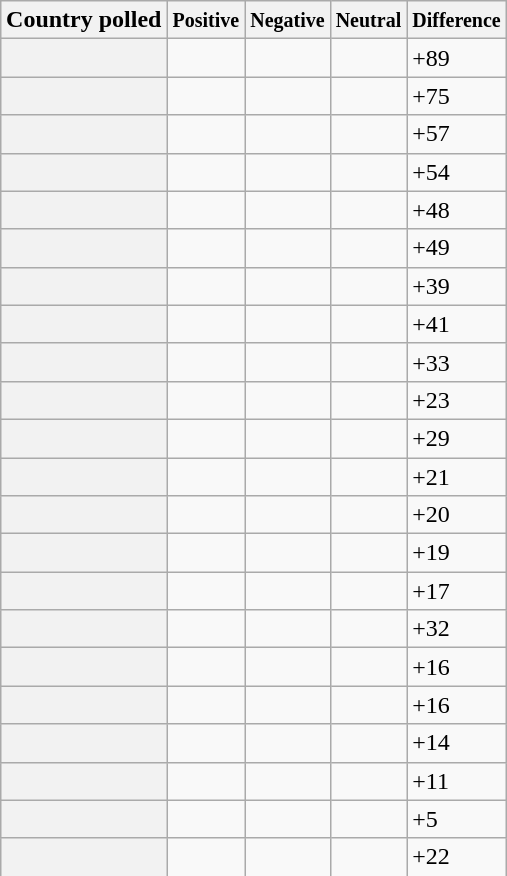<table class="wikitable sortable floatright plainrowheaders" style="border:1px black; float:right; margin-left:1em;">
<tr>
<th scope="col">Country polled</th>
<th scope="col"><small>Positive</small></th>
<th scope="col"><small>Negative</small></th>
<th scope="col"><small>Neutral</small></th>
<th scope="col"><small>Difference</small></th>
</tr>
<tr>
<th scope="row"></th>
<td></td>
<td></td>
<td></td>
<td><span>+89</span></td>
</tr>
<tr>
<th scope="row"></th>
<td></td>
<td></td>
<td></td>
<td><span>+75</span></td>
</tr>
<tr>
<th scope="row"></th>
<td></td>
<td></td>
<td></td>
<td><span>+57</span></td>
</tr>
<tr>
<th scope="row"></th>
<td></td>
<td></td>
<td></td>
<td><span>+54</span></td>
</tr>
<tr>
<th scope="row"></th>
<td></td>
<td></td>
<td></td>
<td><span>+48</span></td>
</tr>
<tr>
<th scope="row"></th>
<td></td>
<td></td>
<td></td>
<td><span>+49</span></td>
</tr>
<tr>
<th scope="row"></th>
<td></td>
<td></td>
<td></td>
<td><span>+39</span></td>
</tr>
<tr>
<th scope="row"></th>
<td></td>
<td></td>
<td></td>
<td><span>+41</span></td>
</tr>
<tr>
<th scope="row"></th>
<td></td>
<td></td>
<td></td>
<td><span>+33</span></td>
</tr>
<tr>
<th scope="row"></th>
<td></td>
<td></td>
<td></td>
<td><span>+23</span></td>
</tr>
<tr>
<th scope="row"></th>
<td></td>
<td></td>
<td></td>
<td><span>+29</span></td>
</tr>
<tr>
<th scope="row"></th>
<td></td>
<td></td>
<td></td>
<td><span>+21</span></td>
</tr>
<tr>
<th scope="row"></th>
<td></td>
<td></td>
<td></td>
<td><span>+20</span></td>
</tr>
<tr>
<th scope="row"></th>
<td></td>
<td></td>
<td></td>
<td><span>+19</span></td>
</tr>
<tr>
<th scope="row"></th>
<td></td>
<td></td>
<td></td>
<td><span>+17</span></td>
</tr>
<tr>
<th scope="row"></th>
<td></td>
<td></td>
<td></td>
<td><span>+32</span></td>
</tr>
<tr>
<th scope="row"></th>
<td></td>
<td></td>
<td></td>
<td><span>+16</span></td>
</tr>
<tr>
<th scope="row"></th>
<td></td>
<td></td>
<td></td>
<td><span>+16</span></td>
</tr>
<tr>
<th scope="row"></th>
<td></td>
<td></td>
<td></td>
<td><span>+14</span></td>
</tr>
<tr>
<th scope="row"></th>
<td></td>
<td></td>
<td></td>
<td><span>+11</span></td>
</tr>
<tr>
<th scope="row"></th>
<td></td>
<td></td>
<td></td>
<td><span>+5</span></td>
</tr>
<tr>
<th scope="row"></th>
<td></td>
<td></td>
<td></td>
<td><span>+22</span></td>
</tr>
<tr>
</tr>
</table>
